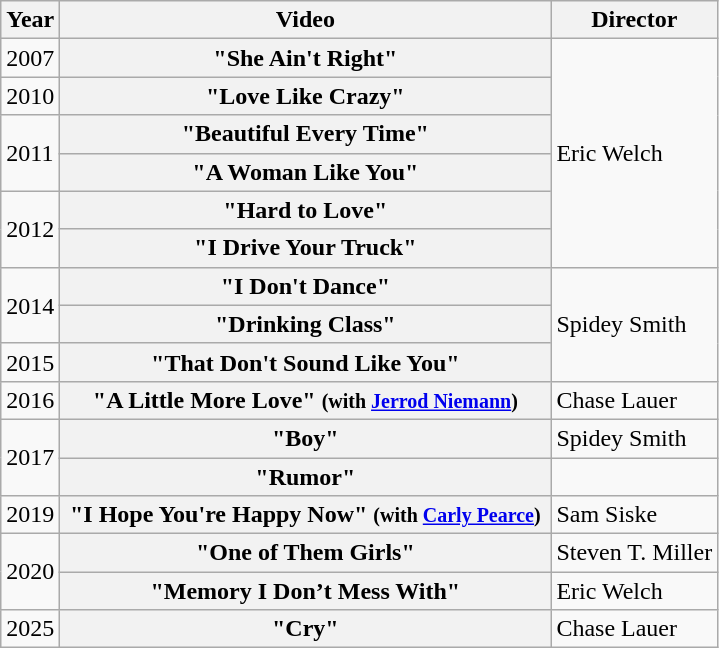<table class="wikitable plainrowheaders">
<tr>
<th>Year</th>
<th style="width:20em;">Video</th>
<th>Director</th>
</tr>
<tr>
<td>2007</td>
<th scope="row">"She Ain't Right"</th>
<td rowspan="6">Eric Welch</td>
</tr>
<tr>
<td>2010</td>
<th scope="row">"Love Like Crazy"</th>
</tr>
<tr>
<td rowspan="2">2011</td>
<th scope="row">"Beautiful Every Time"</th>
</tr>
<tr>
<th scope="row">"A Woman Like You"</th>
</tr>
<tr>
<td rowspan="2">2012</td>
<th scope="row">"Hard to Love"</th>
</tr>
<tr>
<th scope="row">"I Drive Your Truck"</th>
</tr>
<tr>
<td rowspan="2">2014</td>
<th scope="row">"I Don't Dance"</th>
<td rowspan="3">Spidey Smith</td>
</tr>
<tr>
<th scope="row">"Drinking Class"</th>
</tr>
<tr>
<td>2015</td>
<th scope="row">"That Don't Sound Like You"</th>
</tr>
<tr>
<td>2016</td>
<th scope="row">"A Little More Love" <small>(with <a href='#'>Jerrod Niemann</a>)</small></th>
<td>Chase Lauer</td>
</tr>
<tr>
<td rowspan="2">2017</td>
<th scope="row">"Boy"</th>
<td>Spidey Smith</td>
</tr>
<tr>
<th scope="row">"Rumor"</th>
<td></td>
</tr>
<tr>
<td>2019</td>
<th scope="row">"I Hope You're Happy Now" <small>(with <a href='#'>Carly Pearce</a>)</small></th>
<td>Sam Siske</td>
</tr>
<tr>
<td rowspan="2">2020</td>
<th scope="row">"One of Them Girls"</th>
<td>Steven T. Miller</td>
</tr>
<tr>
<th scope="row">"Memory I Don’t Mess With"</th>
<td>Eric Welch</td>
</tr>
<tr>
<td>2025</td>
<th scope="row">"Cry"</th>
<td>Chase Lauer</td>
</tr>
</table>
